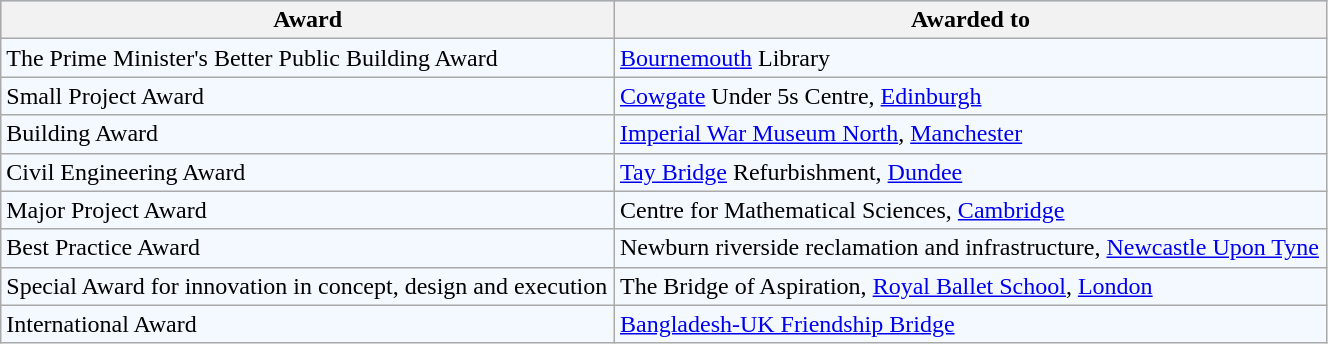<table class="wikitable mw-collapsible mw-collapsed" border="0" cellpadding="2" cellspacing="2" align="center" width="70%">
<tr bgcolor=#99CCFF>
<th align="left" valign="top">Award</th>
<th align="left" valign="top">Awarded to</th>
</tr>
<tr bgcolor=#F4F9FF>
<td>The Prime Minister's Better Public Building Award</td>
<td><a href='#'>Bournemouth</a> Library</td>
</tr>
<tr bgcolor=#F4F9FF>
<td>Small Project Award</td>
<td><a href='#'>Cowgate</a> Under 5s Centre, <a href='#'>Edinburgh</a></td>
</tr>
<tr bgcolor=#F4F9FF>
<td>Building Award</td>
<td><a href='#'>Imperial War Museum North</a>, <a href='#'>Manchester</a></td>
</tr>
<tr bgcolor=#F4F9FF>
<td>Civil Engineering Award</td>
<td><a href='#'>Tay Bridge</a> Refurbishment, <a href='#'>Dundee</a></td>
</tr>
<tr bgcolor=#F4F9FF>
<td>Major Project Award</td>
<td>Centre for Mathematical Sciences, <a href='#'>Cambridge</a></td>
</tr>
<tr bgcolor=#F4F9FF>
<td>Best Practice Award</td>
<td>Newburn riverside reclamation and infrastructure, <a href='#'>Newcastle Upon Tyne</a></td>
</tr>
<tr bgcolor=#F4F9FF>
<td>Special Award for innovation in concept, design and execution</td>
<td>The Bridge of Aspiration, <a href='#'>Royal Ballet School</a>, <a href='#'>London</a></td>
</tr>
<tr bgcolor=#F4F9FF>
<td>International Award</td>
<td><a href='#'>Bangladesh-UK Friendship Bridge</a></td>
</tr>
</table>
